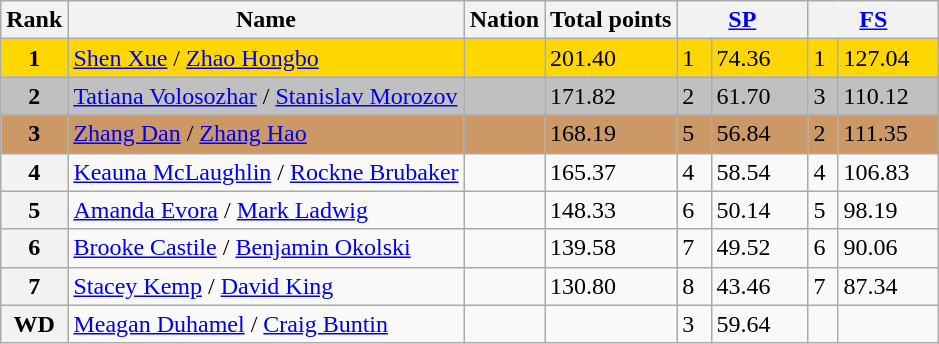<table class="wikitable sortable">
<tr>
<th>Rank</th>
<th>Name</th>
<th>Nation</th>
<th>Total points</th>
<th colspan="2" width="80px"><a href='#'>SP</a></th>
<th colspan="2" width="80px"><a href='#'>FS</a></th>
</tr>
<tr bgcolor="gold">
<td align="center"><strong>1</strong></td>
<td><a href='#'>Shen Xue</a> / <a href='#'>Zhao Hongbo</a></td>
<td></td>
<td>201.40</td>
<td>1</td>
<td>74.36</td>
<td>1</td>
<td>127.04</td>
</tr>
<tr bgcolor="silver">
<td align="center"><strong>2</strong></td>
<td><a href='#'>Tatiana Volosozhar</a> / <a href='#'>Stanislav Morozov</a></td>
<td></td>
<td>171.82</td>
<td>2</td>
<td>61.70</td>
<td>3</td>
<td>110.12</td>
</tr>
<tr bgcolor="cc9966">
<td align="center"><strong>3</strong></td>
<td><a href='#'>Zhang Dan</a> / <a href='#'>Zhang Hao</a></td>
<td></td>
<td>168.19</td>
<td>5</td>
<td>56.84</td>
<td>2</td>
<td>111.35</td>
</tr>
<tr>
<th>4</th>
<td><a href='#'>Keauna McLaughlin</a> / <a href='#'>Rockne Brubaker</a></td>
<td></td>
<td>165.37</td>
<td>4</td>
<td>58.54</td>
<td>4</td>
<td>106.83</td>
</tr>
<tr>
<th>5</th>
<td><a href='#'>Amanda Evora</a> / <a href='#'>Mark Ladwig</a></td>
<td></td>
<td>148.33</td>
<td>6</td>
<td>50.14</td>
<td>5</td>
<td>98.19</td>
</tr>
<tr>
<th>6</th>
<td><a href='#'>Brooke Castile</a> / <a href='#'>Benjamin Okolski</a></td>
<td></td>
<td>139.58</td>
<td>7</td>
<td>49.52</td>
<td>6</td>
<td>90.06</td>
</tr>
<tr>
<th>7</th>
<td><a href='#'>Stacey Kemp</a> / <a href='#'>David King</a></td>
<td></td>
<td>130.80</td>
<td>8</td>
<td>43.46</td>
<td>7</td>
<td>87.34</td>
</tr>
<tr>
<th>WD</th>
<td><a href='#'>Meagan Duhamel</a> / <a href='#'>Craig Buntin</a></td>
<td></td>
<td></td>
<td>3</td>
<td>59.64</td>
<td></td>
<td></td>
</tr>
</table>
